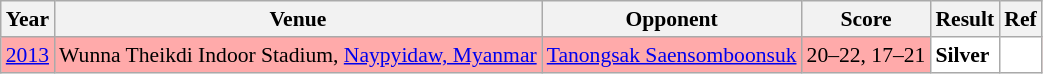<table class="sortable wikitable" style="font-size: 90%">
<tr>
<th>Year</th>
<th>Venue</th>
<th>Opponent</th>
<th>Score</th>
<th>Result</th>
<th>Ref</th>
</tr>
<tr style="background:#FFAAAA">
<td align="center"><a href='#'>2013</a></td>
<td align="left">Wunna Theikdi Indoor Stadium, <a href='#'>Naypyidaw, Myanmar</a></td>
<td align="left"> <a href='#'>Tanongsak Saensomboonsuk</a></td>
<td align="left">20–22, 17–21</td>
<td style="text-align:left; background:white"> <strong>Silver</strong></td>
<td style="text-align:center; background:white"></td>
</tr>
</table>
